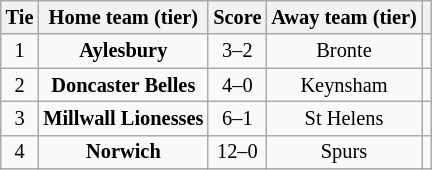<table class="wikitable" style="text-align:center; font-size:85%">
<tr>
<th>Tie</th>
<th>Home team (tier)</th>
<th>Score</th>
<th>Away team (tier)</th>
<th></th>
</tr>
<tr>
<td align="center">1</td>
<td><strong>Aylesbury</strong></td>
<td align="center">3–2 </td>
<td>Bronte</td>
<td></td>
</tr>
<tr>
<td align="center">2</td>
<td><strong>Doncaster Belles</strong></td>
<td align="center">4–0</td>
<td>Keynsham</td>
<td></td>
</tr>
<tr>
<td align="center">3</td>
<td><strong>Millwall Lionesses</strong></td>
<td align="center">6–1</td>
<td>St Helens</td>
<td></td>
</tr>
<tr>
<td align="center">4</td>
<td><strong>Norwich</strong></td>
<td align="center">12–0</td>
<td>Spurs</td>
<td></td>
</tr>
</table>
